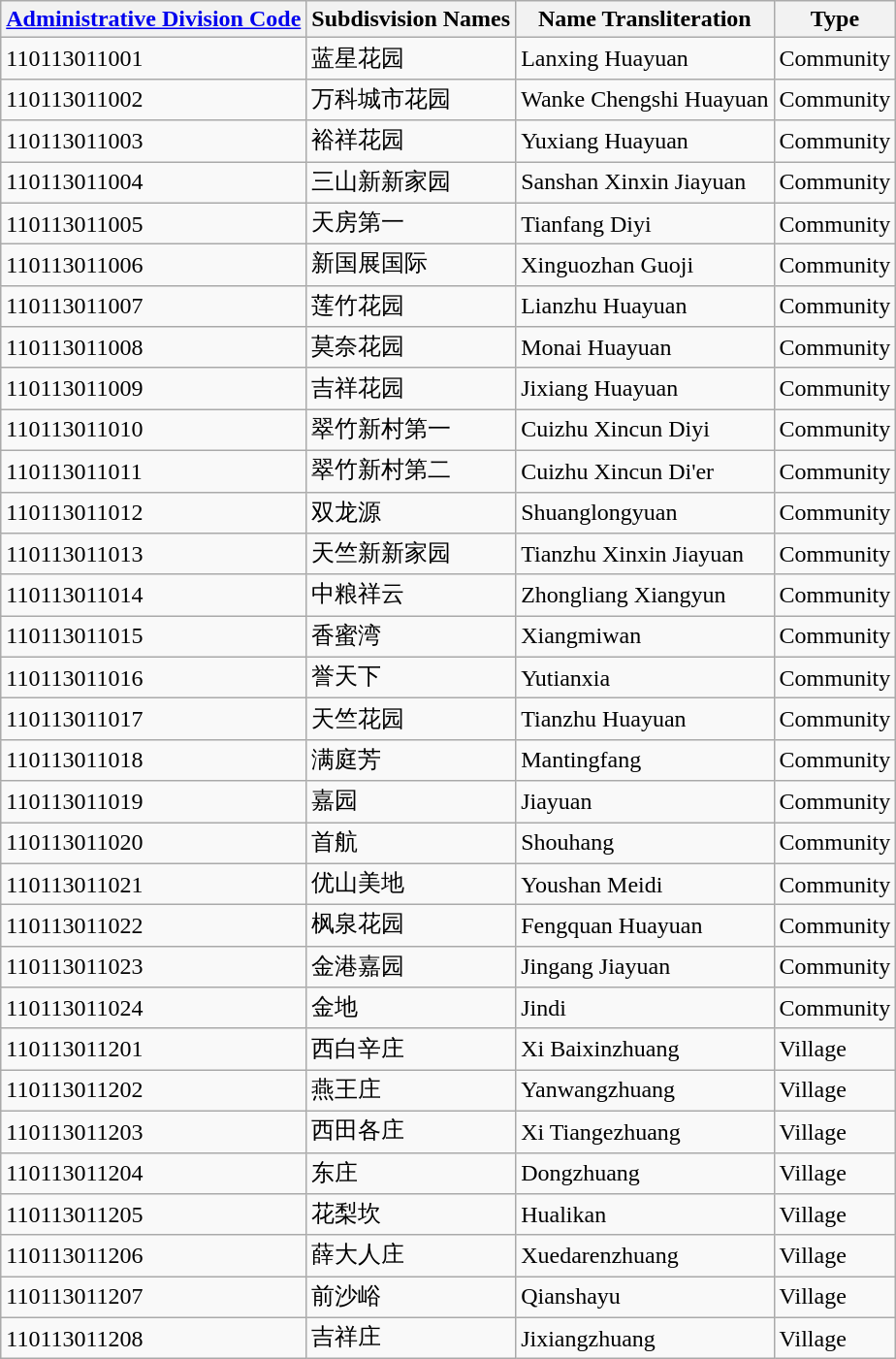<table class="wikitable sortable">
<tr>
<th><a href='#'>Administrative Division Code</a></th>
<th>Subdisvision Names</th>
<th>Name Transliteration</th>
<th>Type</th>
</tr>
<tr>
<td>110113011001</td>
<td>蓝星花园</td>
<td>Lanxing Huayuan</td>
<td>Community</td>
</tr>
<tr>
<td>110113011002</td>
<td>万科城市花园</td>
<td>Wanke Chengshi Huayuan</td>
<td>Community</td>
</tr>
<tr>
<td>110113011003</td>
<td>裕祥花园</td>
<td>Yuxiang Huayuan</td>
<td>Community</td>
</tr>
<tr>
<td>110113011004</td>
<td>三山新新家园</td>
<td>Sanshan Xinxin Jiayuan</td>
<td>Community</td>
</tr>
<tr>
<td>110113011005</td>
<td>天房第一</td>
<td>Tianfang Diyi</td>
<td>Community</td>
</tr>
<tr>
<td>110113011006</td>
<td>新国展国际</td>
<td>Xinguozhan Guoji</td>
<td>Community</td>
</tr>
<tr>
<td>110113011007</td>
<td>莲竹花园</td>
<td>Lianzhu Huayuan</td>
<td>Community</td>
</tr>
<tr>
<td>110113011008</td>
<td>莫奈花园</td>
<td>Monai Huayuan</td>
<td>Community</td>
</tr>
<tr>
<td>110113011009</td>
<td>吉祥花园</td>
<td>Jixiang Huayuan</td>
<td>Community</td>
</tr>
<tr>
<td>110113011010</td>
<td>翠竹新村第一</td>
<td>Cuizhu Xincun Diyi</td>
<td>Community</td>
</tr>
<tr>
<td>110113011011</td>
<td>翠竹新村第二</td>
<td>Cuizhu Xincun Di'er</td>
<td>Community</td>
</tr>
<tr>
<td>110113011012</td>
<td>双龙源</td>
<td>Shuanglongyuan</td>
<td>Community</td>
</tr>
<tr>
<td>110113011013</td>
<td>天竺新新家园</td>
<td>Tianzhu Xinxin Jiayuan</td>
<td>Community</td>
</tr>
<tr>
<td>110113011014</td>
<td>中粮祥云</td>
<td>Zhongliang Xiangyun</td>
<td>Community</td>
</tr>
<tr>
<td>110113011015</td>
<td>香蜜湾</td>
<td>Xiangmiwan</td>
<td>Community</td>
</tr>
<tr>
<td>110113011016</td>
<td>誉天下</td>
<td>Yutianxia</td>
<td>Community</td>
</tr>
<tr>
<td>110113011017</td>
<td>天竺花园</td>
<td>Tianzhu Huayuan</td>
<td>Community</td>
</tr>
<tr>
<td>110113011018</td>
<td>满庭芳</td>
<td>Mantingfang</td>
<td>Community</td>
</tr>
<tr>
<td>110113011019</td>
<td>嘉园</td>
<td>Jiayuan</td>
<td>Community</td>
</tr>
<tr>
<td>110113011020</td>
<td>首航</td>
<td>Shouhang</td>
<td>Community</td>
</tr>
<tr>
<td>110113011021</td>
<td>优山美地</td>
<td>Youshan Meidi</td>
<td>Community</td>
</tr>
<tr>
<td>110113011022</td>
<td>枫泉花园</td>
<td>Fengquan Huayuan</td>
<td>Community</td>
</tr>
<tr>
<td>110113011023</td>
<td>金港嘉园</td>
<td>Jingang Jiayuan</td>
<td>Community</td>
</tr>
<tr>
<td>110113011024</td>
<td>金地</td>
<td>Jindi</td>
<td>Community</td>
</tr>
<tr>
<td>110113011201</td>
<td>西白辛庄</td>
<td>Xi Baixinzhuang</td>
<td>Village</td>
</tr>
<tr>
<td>110113011202</td>
<td>燕王庄</td>
<td>Yanwangzhuang</td>
<td>Village</td>
</tr>
<tr>
<td>110113011203</td>
<td>西田各庄</td>
<td>Xi Tiangezhuang</td>
<td>Village</td>
</tr>
<tr>
<td>110113011204</td>
<td>东庄</td>
<td>Dongzhuang</td>
<td>Village</td>
</tr>
<tr>
<td>110113011205</td>
<td>花梨坎</td>
<td>Hualikan</td>
<td>Village</td>
</tr>
<tr>
<td>110113011206</td>
<td>薛大人庄</td>
<td>Xuedarenzhuang</td>
<td>Village</td>
</tr>
<tr>
<td>110113011207</td>
<td>前沙峪</td>
<td>Qianshayu</td>
<td>Village</td>
</tr>
<tr>
<td>110113011208</td>
<td>吉祥庄</td>
<td>Jixiangzhuang</td>
<td>Village</td>
</tr>
</table>
